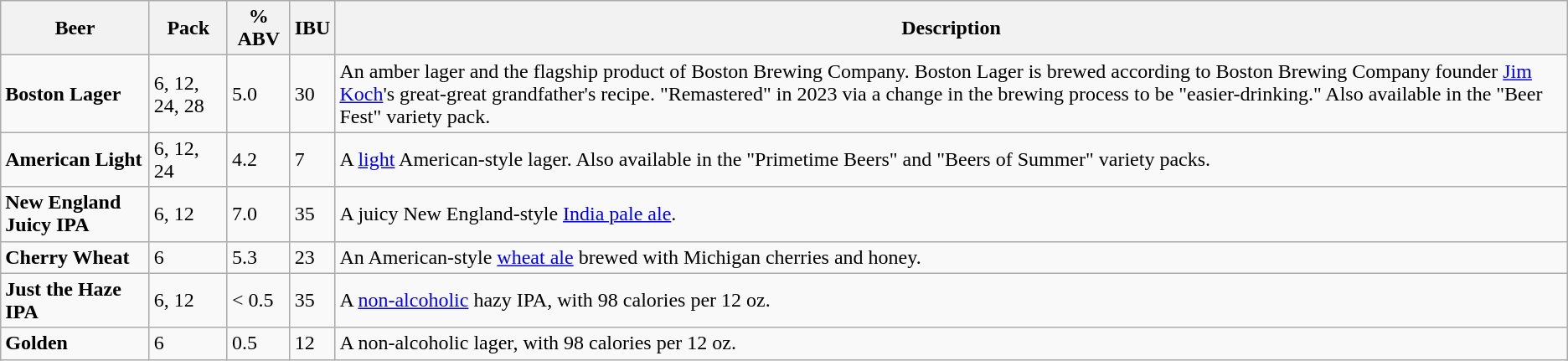<table class=wikitable>
<tr>
<th>Beer</th>
<th>Pack</th>
<th>% ABV</th>
<th>IBU</th>
<th>Description</th>
</tr>
<tr>
<td><strong>Boston Lager</strong></td>
<td>6, 12, 24, 28<br></td>
<td>5.0</td>
<td>30</td>
<td>An amber lager and the flagship product of Boston Brewing Company. Boston Lager is brewed according to Boston Brewing Company founder <a href='#'>Jim Koch</a>'s great-great grandfather's recipe. "Remastered" in 2023 via a change in the brewing process to be "easier-drinking." Also available in the "Beer Fest" variety pack.</td>
</tr>
<tr>
<td><strong>American Light</strong></td>
<td>6, 12, 24<br></td>
<td>4.2</td>
<td>7</td>
<td>A <a href='#'>light</a> American-style lager. Also available in the "Primetime Beers" and "Beers of Summer" variety packs.</td>
</tr>
<tr>
<td><strong>New England Juicy IPA</strong></td>
<td>6, 12<br></td>
<td>7.0</td>
<td>35</td>
<td>A juicy New England-style <a href='#'>India pale ale</a>.</td>
</tr>
<tr>
<td><strong>Cherry Wheat</strong></td>
<td>6<br></td>
<td>5.3</td>
<td>23</td>
<td>An American-style <a href='#'>wheat ale</a> brewed with Michigan cherries and honey.</td>
</tr>
<tr>
<td><strong>Just the Haze IPA</strong></td>
<td>6, 12<br></td>
<td>< 0.5</td>
<td>35</td>
<td>A <a href='#'>non-alcoholic</a> hazy IPA, with 98 calories per 12 oz.</td>
</tr>
<tr>
<td><strong>Golden</strong></td>
<td>6<br></td>
<td>0.5</td>
<td>12</td>
<td>A non-alcoholic lager, with 98 calories per 12 oz.</td>
</tr>
</table>
